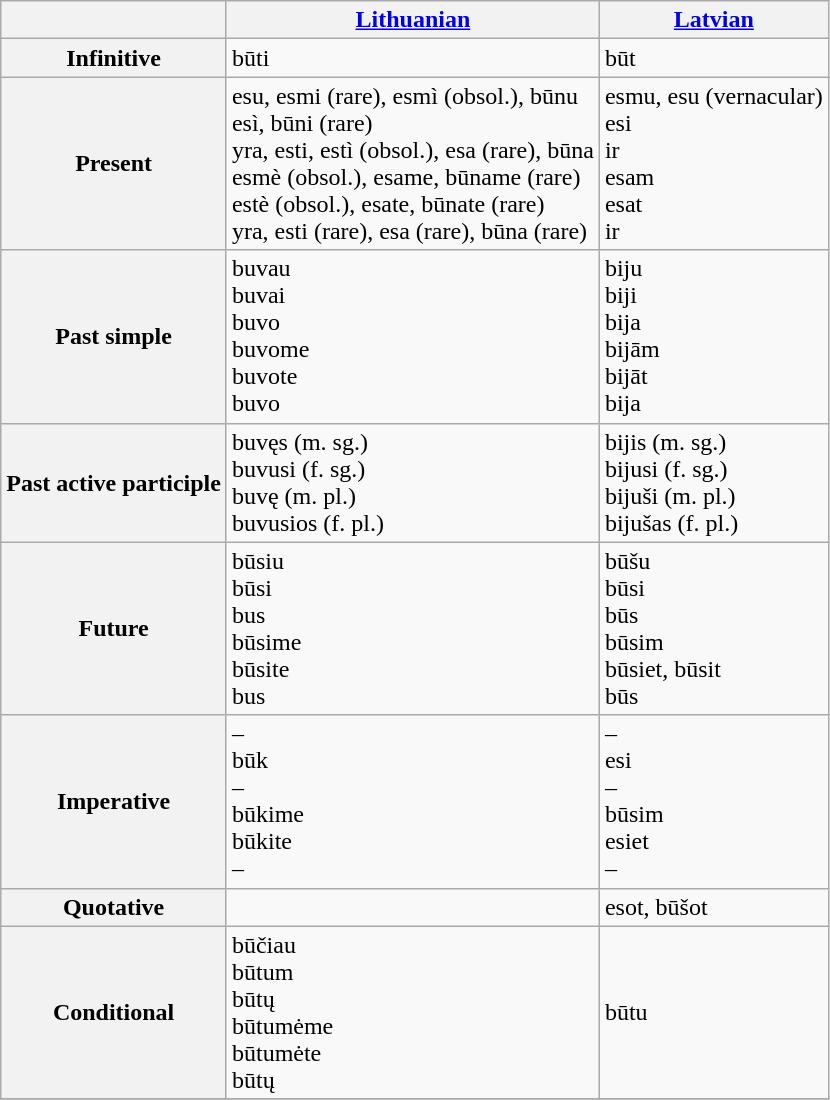<table class="wikitable">
<tr>
<th></th>
<th><a href='#'>Lithuanian</a></th>
<th><a href='#'>Latvian</a></th>
</tr>
<tr>
<th>Infinitive</th>
<td class="Unicode">būti</td>
<td class="Unicode">būt</td>
</tr>
<tr>
<th>Present</th>
<td class="Unicode">esu, esmi (rare), esmì (obsol.), būnu<br>esì, būni (rare)<br>yra, esti, estì (obsol.), esa (rare), būna<br>esmè (obsol.), esame, būname (rare)<br>estè (obsol.), esate, būnate (rare)<br>yra, esti (rare), esa (rare), būna (rare)</td>
<td class="Unicode">esmu, esu (vernacular) <br> esi <br> ir <br> esam<br> esat <br> ir</td>
</tr>
<tr>
<th>Past simple</th>
<td class="Unicode">buvau<br>buvai<br>buvo<br>buvome<br>buvote<br>buvo</td>
<td class="Unicode">biju<br>biji<br>bija<br>bijām<br> bijāt<br>bija</td>
</tr>
<tr>
<th>Past active participle</th>
<td class="Unicode">buvęs (m. sg.)<br>buvusi (f. sg.)<br>buvę (m. pl.)<br>buvusios (f. pl.)</td>
<td class="Unicode">bijis (m. sg.)<br>bijusi (f. sg.)<br>bijuši (m. pl.)<br>bijušas (f. pl.)</td>
</tr>
<tr>
<th>Future</th>
<td class="Unicode">būsiu<br>būsi<br>bus<br>būsime<br>būsite<br>bus</td>
<td class="Unicode">būšu <br> būsi <br> būs <br> būsim <br> būsiet, būsit <br> būs</td>
</tr>
<tr>
<th>Imperative</th>
<td class="Unicode">–<br>būk<br>–<br>būkime<br>būkite<br>–</td>
<td class="Unicode">–<br>esi<br>–<br>būsim<br>esiet<br>–</td>
</tr>
<tr>
<th>Quotative</th>
<td class="Unicode"></td>
<td class="Unicode">esot, būšot</td>
</tr>
<tr>
<th>Conditional</th>
<td class="Unicode">būčiau<br>būtum<br>būtų<br>būtumėme<br>būtumėte<br>būtų</td>
<td class="Unicode">būtu</td>
</tr>
<tr>
</tr>
</table>
